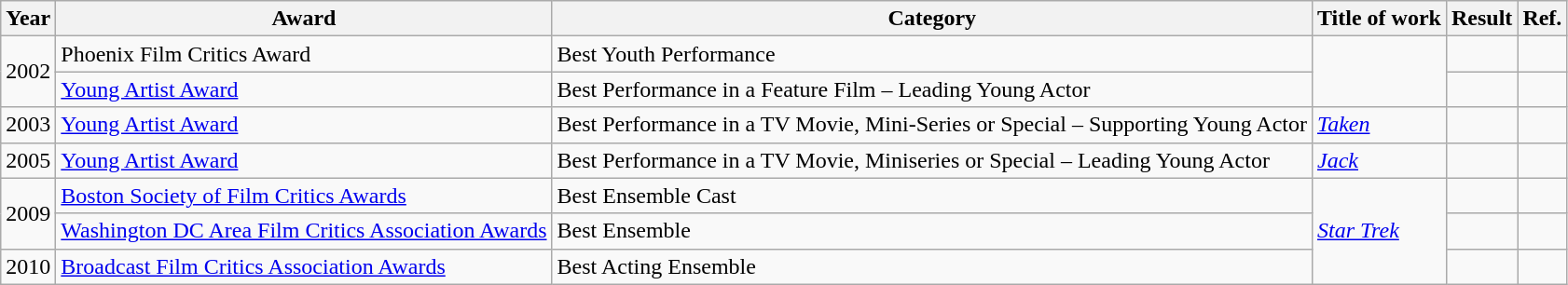<table class="wikitable sortable">
<tr>
<th>Year</th>
<th>Award</th>
<th>Category</th>
<th>Title of work</th>
<th>Result</th>
<th class="unsortable">Ref.</th>
</tr>
<tr>
<td rowspan="2">2002</td>
<td>Phoenix Film Critics Award</td>
<td>Best Youth Performance</td>
<td rowspan="2"></td>
<td></td>
<td></td>
</tr>
<tr>
<td><a href='#'>Young Artist Award</a></td>
<td>Best Performance in a Feature Film – Leading Young Actor</td>
<td></td>
<td></td>
</tr>
<tr>
<td>2003</td>
<td><a href='#'>Young Artist Award</a></td>
<td>Best Performance in a TV Movie, Mini-Series or Special – Supporting Young Actor</td>
<td><em><a href='#'>Taken</a></em></td>
<td></td>
<td></td>
</tr>
<tr>
<td>2005</td>
<td><a href='#'>Young Artist Award</a></td>
<td>Best Performance in a TV Movie, Miniseries or Special – Leading Young Actor</td>
<td><em><a href='#'>Jack</a></em></td>
<td></td>
<td></td>
</tr>
<tr>
<td rowspan="2">2009</td>
<td><a href='#'>Boston Society of Film Critics Awards</a></td>
<td>Best Ensemble Cast</td>
<td rowspan="3"><em><a href='#'>Star Trek</a></em></td>
<td></td>
<td></td>
</tr>
<tr>
<td><a href='#'>Washington DC Area Film Critics Association Awards</a></td>
<td>Best Ensemble</td>
<td></td>
<td></td>
</tr>
<tr>
<td>2010</td>
<td><a href='#'>Broadcast Film Critics Association Awards</a></td>
<td>Best Acting Ensemble</td>
<td></td>
<td></td>
</tr>
</table>
